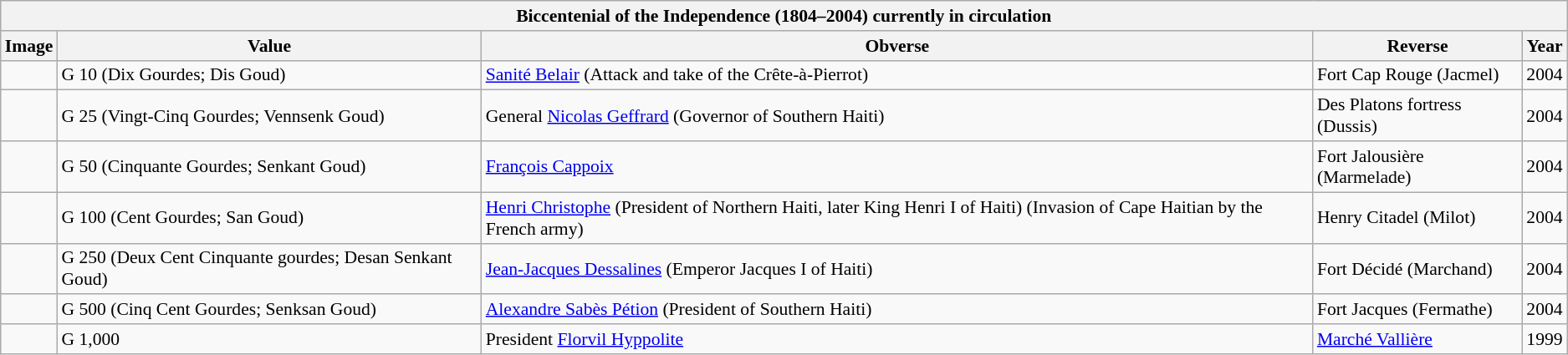<table class="wikitable" style="font-size: 90%">
<tr>
<th colspan="5">Biccentenial of the Independence (1804–2004) currently in circulation</th>
</tr>
<tr>
<th>Image</th>
<th>Value</th>
<th>Obverse</th>
<th>Reverse</th>
<th>Year</th>
</tr>
<tr>
<td></td>
<td>G 10 (Dix Gourdes; Dis Goud)</td>
<td><a href='#'>Sanité Belair</a> (Attack and take of the Crête-à-Pierrot)</td>
<td>Fort Cap Rouge (Jacmel)</td>
<td>2004</td>
</tr>
<tr>
<td></td>
<td>G 25 (Vingt-Cinq Gourdes; Vennsenk Goud)</td>
<td>General <a href='#'>Nicolas Geffrard</a> (Governor of Southern Haiti)</td>
<td>Des Platons fortress (Dussis)</td>
<td>2004</td>
</tr>
<tr>
<td></td>
<td>G 50 (Cinquante Gourdes; Senkant Goud)</td>
<td><a href='#'>François Cappoix</a></td>
<td>Fort Jalousière (Marmelade)</td>
<td>2004</td>
</tr>
<tr>
<td></td>
<td>G 100 (Cent Gourdes; San Goud)</td>
<td><a href='#'>Henri Christophe</a> (President of Northern Haiti, later King Henri I of Haiti) (Invasion of Cape Haitian by the French army)</td>
<td>Henry Citadel (Milot)</td>
<td>2004</td>
</tr>
<tr>
<td></td>
<td>G 250 (Deux Cent Cinquante gourdes; Desan Senkant Goud)</td>
<td><a href='#'>Jean-Jacques Dessalines</a> (Emperor Jacques I of Haiti)</td>
<td>Fort Décidé (Marchand)</td>
<td>2004</td>
</tr>
<tr>
<td></td>
<td>G 500 (Cinq Cent Gourdes; Senksan Goud)</td>
<td><a href='#'>Alexandre Sabès Pétion</a> (President of Southern Haiti)</td>
<td>Fort Jacques (Fermathe)</td>
<td>2004</td>
</tr>
<tr>
<td></td>
<td>G 1,000</td>
<td>President <a href='#'>Florvil Hyppolite</a></td>
<td><a href='#'>Marché Vallière</a></td>
<td>1999</td>
</tr>
</table>
